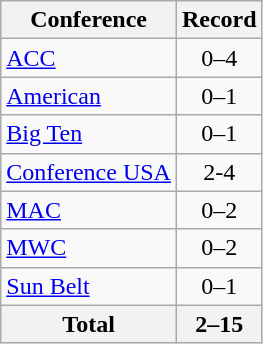<table class="wikitable">
<tr>
<th>Conference</th>
<th>Record</th>
</tr>
<tr>
<td><a href='#'>ACC</a></td>
<td align=center>0–4</td>
</tr>
<tr>
<td><a href='#'>American</a></td>
<td align=center>0–1</td>
</tr>
<tr>
<td><a href='#'>Big Ten</a></td>
<td align=center>0–1</td>
</tr>
<tr>
<td><a href='#'>Conference USA</a></td>
<td align=center>2-4</td>
</tr>
<tr>
<td><a href='#'>MAC</a></td>
<td align=center>0–2</td>
</tr>
<tr>
<td><a href='#'>MWC</a></td>
<td align=center>0–2</td>
</tr>
<tr>
<td><a href='#'>Sun Belt</a></td>
<td align=center>0–1</td>
</tr>
<tr>
<th>Total</th>
<th>2–15</th>
</tr>
</table>
